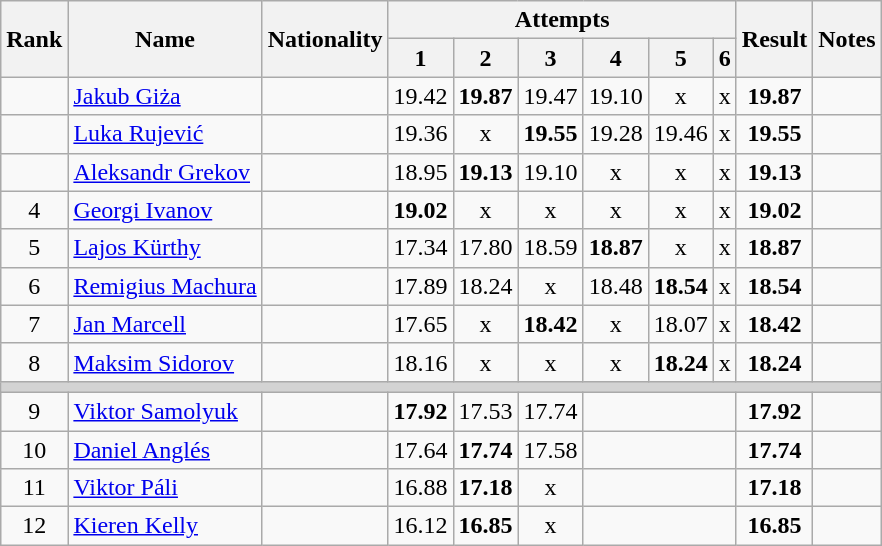<table class="wikitable sortable" style="text-align:center">
<tr>
<th rowspan=2>Rank</th>
<th rowspan=2>Name</th>
<th rowspan=2>Nationality</th>
<th colspan=6>Attempts</th>
<th rowspan=2>Result</th>
<th rowspan=2>Notes</th>
</tr>
<tr>
<th>1</th>
<th>2</th>
<th>3</th>
<th>4</th>
<th>5</th>
<th>6</th>
</tr>
<tr>
<td></td>
<td align=left><a href='#'>Jakub Giża</a></td>
<td align=left></td>
<td>19.42</td>
<td><strong>19.87</strong></td>
<td>19.47</td>
<td>19.10</td>
<td>x</td>
<td>x</td>
<td><strong>19.87</strong></td>
<td></td>
</tr>
<tr>
<td></td>
<td align=left><a href='#'>Luka Rujević</a></td>
<td align=left></td>
<td>19.36</td>
<td>x</td>
<td><strong>19.55</strong></td>
<td>19.28</td>
<td>19.46</td>
<td>x</td>
<td><strong>19.55</strong></td>
<td></td>
</tr>
<tr>
<td></td>
<td align=left><a href='#'>Aleksandr Grekov</a></td>
<td align=left></td>
<td>18.95</td>
<td><strong>19.13</strong></td>
<td>19.10</td>
<td>x</td>
<td>x</td>
<td>x</td>
<td><strong>19.13</strong></td>
<td></td>
</tr>
<tr>
<td>4</td>
<td align=left><a href='#'>Georgi Ivanov</a></td>
<td align=left></td>
<td><strong>19.02</strong></td>
<td>x</td>
<td>x</td>
<td>x</td>
<td>x</td>
<td>x</td>
<td><strong>19.02</strong></td>
<td></td>
</tr>
<tr>
<td>5</td>
<td align=left><a href='#'>Lajos Kürthy</a></td>
<td align=left></td>
<td>17.34</td>
<td>17.80</td>
<td>18.59</td>
<td><strong>18.87</strong></td>
<td>x</td>
<td>x</td>
<td><strong>18.87</strong></td>
<td></td>
</tr>
<tr>
<td>6</td>
<td align=left><a href='#'>Remigius Machura</a></td>
<td align=left></td>
<td>17.89</td>
<td>18.24</td>
<td>x</td>
<td>18.48</td>
<td><strong>18.54</strong></td>
<td>x</td>
<td><strong>18.54</strong></td>
<td></td>
</tr>
<tr>
<td>7</td>
<td align=left><a href='#'>Jan Marcell</a></td>
<td align=left></td>
<td>17.65</td>
<td>x</td>
<td><strong>18.42</strong></td>
<td>x</td>
<td>18.07</td>
<td>x</td>
<td><strong>18.42</strong></td>
<td></td>
</tr>
<tr>
<td>8</td>
<td align=left><a href='#'>Maksim Sidorov</a></td>
<td align=left></td>
<td>18.16</td>
<td>x</td>
<td>x</td>
<td>x</td>
<td><strong>18.24</strong></td>
<td>x</td>
<td><strong>18.24</strong></td>
<td></td>
</tr>
<tr>
<td colspan=11 bgcolor=lightgray></td>
</tr>
<tr>
<td>9</td>
<td align=left><a href='#'>Viktor Samolyuk</a></td>
<td align=left></td>
<td><strong>17.92</strong></td>
<td>17.53</td>
<td>17.74</td>
<td colspan=3></td>
<td><strong>17.92</strong></td>
<td></td>
</tr>
<tr>
<td>10</td>
<td align=left><a href='#'>Daniel Anglés</a></td>
<td align=left></td>
<td>17.64</td>
<td><strong>17.74</strong></td>
<td>17.58</td>
<td colspan=3></td>
<td><strong>17.74</strong></td>
<td></td>
</tr>
<tr>
<td>11</td>
<td align=left><a href='#'>Viktor Páli</a></td>
<td align=left></td>
<td>16.88</td>
<td><strong>17.18</strong></td>
<td>x</td>
<td colspan=3></td>
<td><strong>17.18</strong></td>
<td></td>
</tr>
<tr>
<td>12</td>
<td align=left><a href='#'>Kieren Kelly</a></td>
<td align=left></td>
<td>16.12</td>
<td><strong>16.85</strong></td>
<td>x</td>
<td colspan=3></td>
<td><strong>16.85</strong></td>
<td></td>
</tr>
</table>
